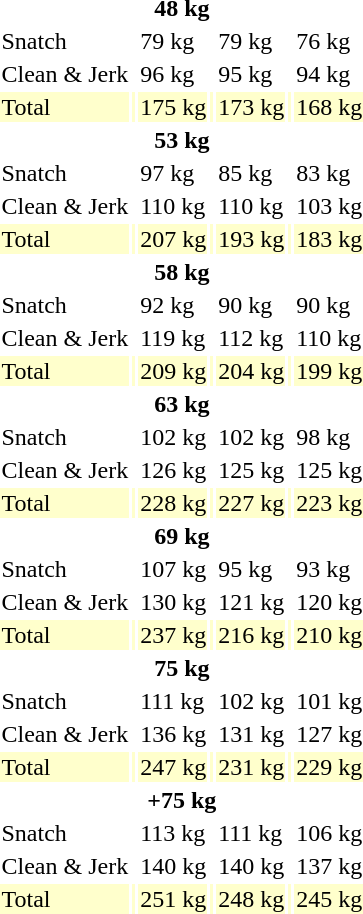<table>
<tr>
<th colspan=7>48 kg</th>
</tr>
<tr>
<td>Snatch</td>
<td></td>
<td>79 kg</td>
<td></td>
<td>79 kg</td>
<td></td>
<td>76 kg</td>
</tr>
<tr>
<td>Clean & Jerk</td>
<td></td>
<td>96 kg</td>
<td></td>
<td>95 kg</td>
<td></td>
<td>94 kg</td>
</tr>
<tr bgcolor=ffffcc>
<td>Total</td>
<td></td>
<td>175 kg</td>
<td></td>
<td>173 kg</td>
<td></td>
<td>168 kg</td>
</tr>
<tr>
<th colspan=7>53 kg</th>
</tr>
<tr>
<td>Snatch</td>
<td></td>
<td>97 kg</td>
<td></td>
<td>85 kg</td>
<td></td>
<td>83 kg</td>
</tr>
<tr>
<td>Clean & Jerk</td>
<td></td>
<td>110 kg</td>
<td></td>
<td>110 kg</td>
<td></td>
<td>103 kg</td>
</tr>
<tr bgcolor=ffffcc>
<td>Total</td>
<td></td>
<td>207 kg</td>
<td></td>
<td>193 kg</td>
<td></td>
<td>183 kg</td>
</tr>
<tr>
<th colspan=7>58 kg</th>
</tr>
<tr>
<td>Snatch</td>
<td></td>
<td>92 kg</td>
<td></td>
<td>90 kg</td>
<td></td>
<td>90 kg</td>
</tr>
<tr>
<td>Clean & Jerk</td>
<td></td>
<td>119 kg</td>
<td></td>
<td>112 kg</td>
<td></td>
<td>110 kg</td>
</tr>
<tr bgcolor=ffffcc>
<td>Total</td>
<td></td>
<td>209 kg</td>
<td></td>
<td>204 kg</td>
<td></td>
<td>199 kg</td>
</tr>
<tr>
<th colspan=7>63 kg</th>
</tr>
<tr>
<td>Snatch</td>
<td></td>
<td>102 kg</td>
<td></td>
<td>102 kg</td>
<td></td>
<td>98 kg</td>
</tr>
<tr>
<td>Clean & Jerk</td>
<td></td>
<td>126 kg</td>
<td></td>
<td>125 kg</td>
<td></td>
<td>125 kg</td>
</tr>
<tr bgcolor=ffffcc>
<td>Total</td>
<td></td>
<td>228 kg</td>
<td></td>
<td>227 kg</td>
<td></td>
<td>223 kg</td>
</tr>
<tr>
<th colspan=7>69 kg</th>
</tr>
<tr>
<td>Snatch</td>
<td></td>
<td>107 kg</td>
<td></td>
<td>95 kg</td>
<td></td>
<td>93 kg</td>
</tr>
<tr>
<td>Clean & Jerk</td>
<td></td>
<td>130 kg</td>
<td></td>
<td>121 kg</td>
<td></td>
<td>120 kg</td>
</tr>
<tr bgcolor=ffffcc>
<td>Total</td>
<td></td>
<td>237 kg</td>
<td></td>
<td>216 kg</td>
<td></td>
<td>210 kg</td>
</tr>
<tr>
<th colspan=7>75 kg</th>
</tr>
<tr>
<td>Snatch</td>
<td></td>
<td>111 kg</td>
<td></td>
<td>102 kg</td>
<td></td>
<td>101 kg</td>
</tr>
<tr>
<td>Clean & Jerk</td>
<td></td>
<td>136 kg</td>
<td></td>
<td>131 kg</td>
<td></td>
<td>127 kg</td>
</tr>
<tr bgcolor=ffffcc>
<td>Total</td>
<td></td>
<td>247 kg</td>
<td></td>
<td>231 kg</td>
<td></td>
<td>229 kg</td>
</tr>
<tr>
<th colspan=7>+75 kg</th>
</tr>
<tr>
<td>Snatch</td>
<td></td>
<td>113 kg</td>
<td></td>
<td>111 kg</td>
<td></td>
<td>106 kg</td>
</tr>
<tr>
<td>Clean & Jerk</td>
<td></td>
<td>140 kg</td>
<td></td>
<td>140 kg</td>
<td></td>
<td>137 kg</td>
</tr>
<tr bgcolor=ffffcc>
<td>Total</td>
<td></td>
<td>251 kg</td>
<td></td>
<td>248 kg</td>
<td></td>
<td>245 kg</td>
</tr>
</table>
